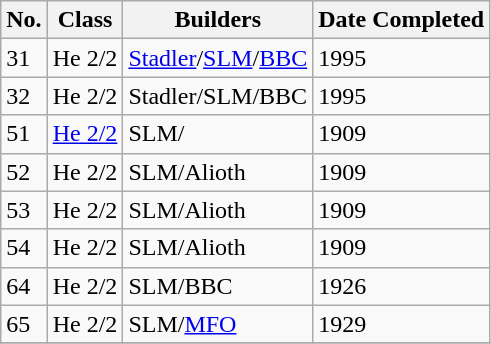<table class="wikitable">
<tr>
<th>No.</th>
<th>Class</th>
<th>Builders</th>
<th>Date Completed</th>
</tr>
<tr>
<td>31</td>
<td>He 2/2</td>
<td><a href='#'>Stadler</a>/<a href='#'>SLM</a>/<a href='#'>BBC</a></td>
<td>1995</td>
</tr>
<tr>
<td>32</td>
<td>He 2/2</td>
<td>Stadler/SLM/BBC</td>
<td>1995</td>
</tr>
<tr>
<td>51</td>
<td><a href='#'>He 2/2</a></td>
<td>SLM/</td>
<td>1909</td>
</tr>
<tr>
<td>52</td>
<td>He 2/2</td>
<td>SLM/Alioth</td>
<td>1909</td>
</tr>
<tr>
<td>53</td>
<td>He 2/2</td>
<td>SLM/Alioth</td>
<td>1909</td>
</tr>
<tr>
<td>54</td>
<td>He 2/2</td>
<td>SLM/Alioth</td>
<td>1909</td>
</tr>
<tr>
<td>64</td>
<td>He 2/2</td>
<td>SLM/BBC</td>
<td>1926</td>
</tr>
<tr>
<td>65</td>
<td>He 2/2</td>
<td>SLM/<a href='#'>MFO</a></td>
<td>1929</td>
</tr>
<tr>
</tr>
</table>
